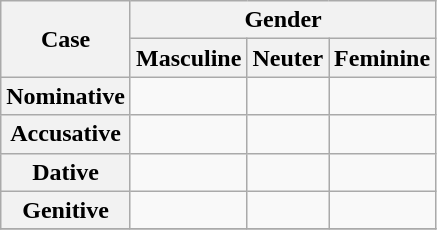<table class=wikitable>
<tr>
<th rowspan="2">Case</th>
<th colspan="3">Gender</th>
</tr>
<tr>
<th>Masculine</th>
<th>Neuter</th>
<th>Feminine</th>
</tr>
<tr>
<th>Nominative</th>
<td><br></td>
<td><br></td>
<td><br></td>
</tr>
<tr>
<th>Accusative</th>
<td><br></td>
<td><br></td>
<td><br></td>
</tr>
<tr>
<th>Dative</th>
<td><br></td>
<td><br></td>
<td><br></td>
</tr>
<tr>
<th>Genitive</th>
<td><br></td>
<td><br></td>
<td><br></td>
</tr>
<tr>
</tr>
</table>
